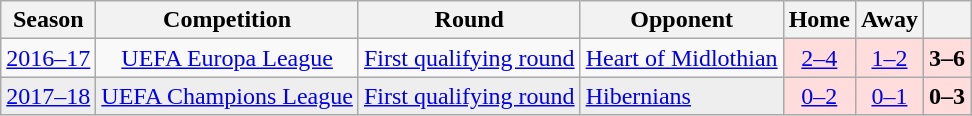<table class="wikitable">
<tr>
<th>Season</th>
<th>Competition</th>
<th>Round</th>
<th>Opponent</th>
<th>Home</th>
<th>Away</th>
<th></th>
</tr>
<tr align=center>
<td><a href='#'>2016–17</a></td>
<td><a href='#'>UEFA Europa League</a></td>
<td><a href='#'>First qualifying round</a></td>
<td align=left> <a href='#'>Heart of Midlothian</a></td>
<td bgcolor=#ffdddd><a href='#'>2–4</a></td>
<td bgcolor=#ffdddd><a href='#'>1–2</a></td>
<td bgcolor=#ffdddd><strong>3–6</strong></td>
</tr>
<tr bgcolor=#EEEEEE align=center>
<td><a href='#'>2017–18</a></td>
<td><a href='#'>UEFA Champions League</a></td>
<td><a href='#'>First qualifying round</a></td>
<td align=left> <a href='#'>Hibernians</a></td>
<td bgcolor=#ffdddd><a href='#'>0–2</a></td>
<td bgcolor=#ffdddd><a href='#'>0–1</a></td>
<td bgcolor=#ffdddd><strong>0–3</strong></td>
</tr>
</table>
